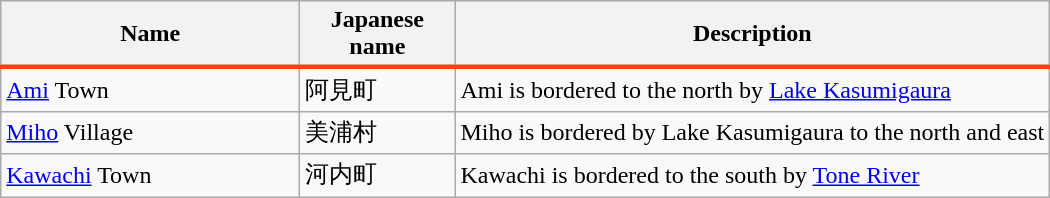<table class="wikitable" rules="all">
<tr>
<th style="width:12em; border-bottom:solid 3px orangered;">Name</th>
<th style="width:6em; border-bottom:solid 3px orangered;">Japanese name</th>
<th style="border-bottom:solid 3px orangered;">Description</th>
</tr>
<tr>
<td>  <a href='#'>Ami</a> Town</td>
<td>阿見町</td>
<td>Ami is bordered to the north by <a href='#'>Lake Kasumigaura</a></td>
</tr>
<tr>
<td>  <a href='#'>Miho</a> Village</td>
<td>美浦村</td>
<td>Miho is bordered by Lake Kasumigaura to the north and east</td>
</tr>
<tr>
<td>  <a href='#'>Kawachi</a> Town</td>
<td>河内町</td>
<td>Kawachi is bordered to the south by <a href='#'>Tone River</a></td>
</tr>
</table>
